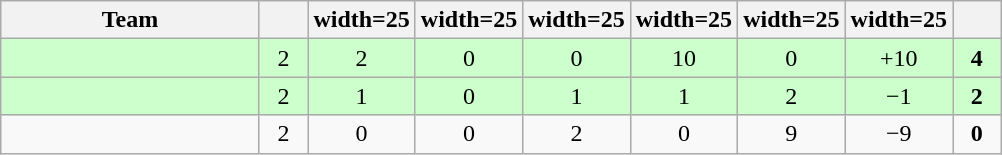<table class="wikitable" style="text-align: center;">
<tr>
<th style="width:165px;">Team</th>
<th width=25></th>
<th>width=25</th>
<th>width=25</th>
<th>width=25</th>
<th>width=25</th>
<th>width=25</th>
<th>width=25</th>
<th width=25></th>
</tr>
<tr style="background:#cfc;">
<td align="left"></td>
<td>2</td>
<td>2</td>
<td>0</td>
<td>0</td>
<td>10</td>
<td>0</td>
<td>+10</td>
<td><strong>4</strong></td>
</tr>
<tr style="background:#cfc;">
<td align="left"></td>
<td>2</td>
<td>1</td>
<td>0</td>
<td>1</td>
<td>1</td>
<td>2</td>
<td>−1</td>
<td><strong>2</strong></td>
</tr>
<tr>
<td align="left"></td>
<td>2</td>
<td>0</td>
<td>0</td>
<td>2</td>
<td>0</td>
<td>9</td>
<td>−9</td>
<td><strong>0</strong></td>
</tr>
</table>
